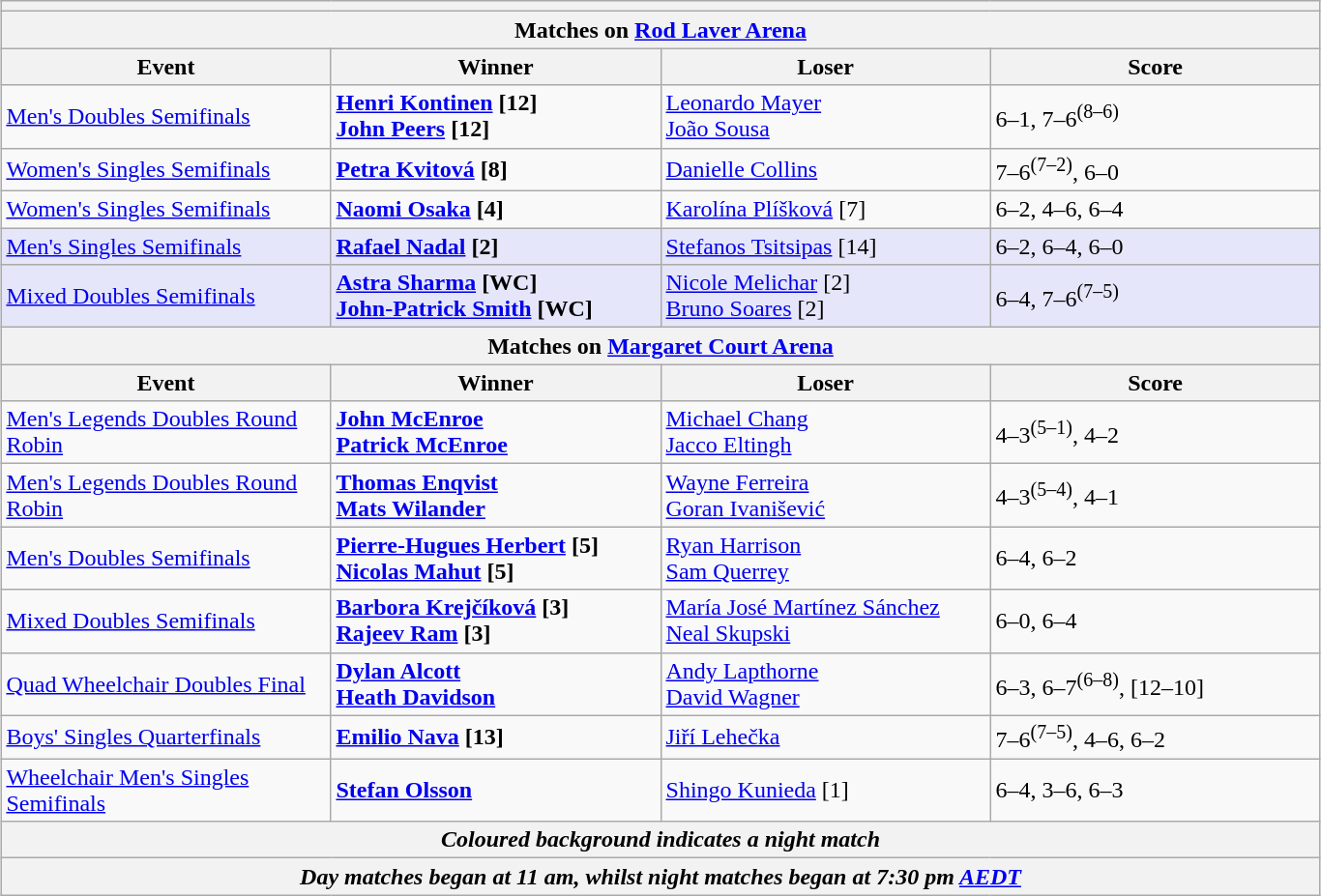<table class="wikitable collapsible uncollapsed" style="margin:1em auto;">
<tr>
<th colspan=4></th>
</tr>
<tr>
<th colspan=4><strong>Matches on <a href='#'>Rod Laver Arena</a></strong></th>
</tr>
<tr>
<th style="width:220px;">Event</th>
<th style="width:220px;">Winner</th>
<th style="width:220px;">Loser</th>
<th style="width:220px;">Score</th>
</tr>
<tr>
<td><a href='#'>Men's Doubles Semifinals</a></td>
<td><strong> <a href='#'>Henri Kontinen</a> [12]<br> <a href='#'>John Peers</a> [12]</strong></td>
<td> <a href='#'>Leonardo Mayer</a><br> <a href='#'>João Sousa</a></td>
<td>6–1, 7–6<sup>(8–6)</sup></td>
</tr>
<tr>
<td><a href='#'>Women's Singles Semifinals</a></td>
<td> <strong><a href='#'>Petra Kvitová</a> [8]</strong></td>
<td> <a href='#'>Danielle Collins</a></td>
<td>7–6<sup>(7–2)</sup>, 6–0</td>
</tr>
<tr>
<td><a href='#'>Women's Singles Semifinals</a></td>
<td> <strong><a href='#'>Naomi Osaka</a> [4]</strong></td>
<td> <a href='#'>Karolína Plíšková</a> [7]</td>
<td>6–2, 4–6, 6–4</td>
</tr>
<tr bgcolor=lavender>
<td><a href='#'>Men's Singles Semifinals</a></td>
<td> <strong><a href='#'>Rafael Nadal</a> [2]</strong></td>
<td> <a href='#'>Stefanos Tsitsipas</a> [14]</td>
<td>6–2, 6–4, 6–0</td>
</tr>
<tr bgcolor=lavender>
<td><a href='#'>Mixed Doubles Semifinals</a></td>
<td><strong> <a href='#'>Astra Sharma</a> [WC] <br>  <a href='#'>John-Patrick Smith</a> [WC]</strong></td>
<td> <a href='#'>Nicole Melichar</a> [2] <br>  <a href='#'>Bruno Soares</a> [2]</td>
<td>6–4, 7–6<sup>(7–5)</sup></td>
</tr>
<tr>
<th colspan=4><strong>Matches on <a href='#'>Margaret Court Arena</a></strong></th>
</tr>
<tr>
<th style="width:220px;">Event</th>
<th style="width:220px;">Winner</th>
<th style="width:220px;">Loser</th>
<th style="width:220px;">Score</th>
</tr>
<tr>
<td><a href='#'>Men's Legends Doubles Round Robin</a></td>
<td><strong> <a href='#'>John McEnroe</a><br> <a href='#'>Patrick McEnroe</a></strong></td>
<td> <a href='#'>Michael Chang</a><br> <a href='#'>Jacco Eltingh</a></td>
<td>4–3<sup>(5–1)</sup>, 4–2</td>
</tr>
<tr>
<td><a href='#'>Men's Legends Doubles Round Robin</a></td>
<td><strong> <a href='#'>Thomas Enqvist</a><br> <a href='#'>Mats Wilander</a></strong></td>
<td> <a href='#'>Wayne Ferreira</a><br> <a href='#'>Goran Ivanišević</a></td>
<td>4–3<sup>(5–4)</sup>, 4–1</td>
</tr>
<tr>
<td><a href='#'>Men's Doubles Semifinals</a></td>
<td><strong> <a href='#'>Pierre-Hugues Herbert</a> [5]<br> <a href='#'>Nicolas Mahut</a> [5]</strong></td>
<td> <a href='#'>Ryan Harrison</a><br> <a href='#'>Sam Querrey</a></td>
<td>6–4, 6–2</td>
</tr>
<tr>
<td><a href='#'>Mixed Doubles Semifinals</a></td>
<td><strong> <a href='#'>Barbora Krejčíková</a> [3]<br> <a href='#'>Rajeev Ram</a> [3]</strong></td>
<td> <a href='#'>María José Martínez Sánchez</a><br> <a href='#'>Neal Skupski</a></td>
<td>6–0, 6–4</td>
</tr>
<tr>
<td><a href='#'>Quad Wheelchair Doubles Final</a></td>
<td><strong> <a href='#'>Dylan Alcott</a><br> <a href='#'>Heath Davidson</a></strong></td>
<td> <a href='#'>Andy Lapthorne</a><br> <a href='#'>David Wagner</a></td>
<td>6–3, 6–7<sup>(6–8)</sup>, [12–10]</td>
</tr>
<tr>
<td><a href='#'>Boys' Singles Quarterfinals</a></td>
<td> <strong><a href='#'>Emilio Nava</a> [13]</strong></td>
<td> <a href='#'>Jiří Lehečka</a></td>
<td>7–6<sup>(7–5)</sup>, 4–6, 6–2</td>
</tr>
<tr>
<td><a href='#'>Wheelchair Men's Singles Semifinals</a></td>
<td> <strong><a href='#'>Stefan Olsson</a></strong></td>
<td> <a href='#'>Shingo Kunieda</a> [1]</td>
<td>6–4, 3–6, 6–3</td>
</tr>
<tr>
<th colspan=4><em>Coloured background indicates a night match</em></th>
</tr>
<tr>
<th colspan=4><em>Day matches began at 11 am, whilst night matches began at 7:30 pm <a href='#'>AEDT</a></em></th>
</tr>
</table>
